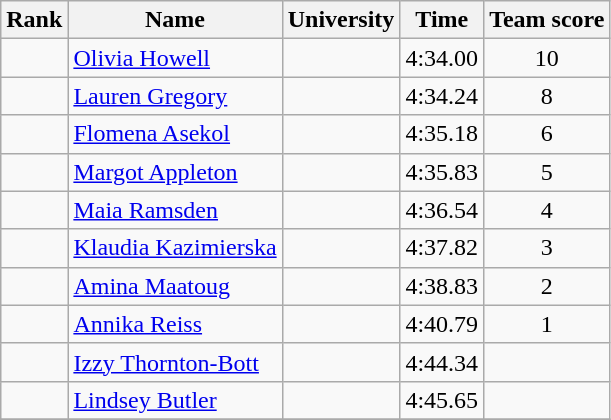<table class="wikitable sortable" style="text-align:center">
<tr>
<th>Rank</th>
<th>Name</th>
<th>University</th>
<th>Time</th>
<th>Team score</th>
</tr>
<tr>
<td></td>
<td align=left> <a href='#'>Olivia Howell</a></td>
<td></td>
<td>4:34.00</td>
<td>10</td>
</tr>
<tr>
<td></td>
<td align=left> <a href='#'>Lauren Gregory</a></td>
<td></td>
<td>4:34.24</td>
<td>8</td>
</tr>
<tr>
<td></td>
<td align=left> <a href='#'>Flomena Asekol</a></td>
<td></td>
<td>4:35.18</td>
<td>6</td>
</tr>
<tr>
<td></td>
<td align=left> <a href='#'>Margot Appleton</a></td>
<td></td>
<td>4:35.83</td>
<td>5</td>
</tr>
<tr>
<td></td>
<td align=left> <a href='#'>Maia Ramsden</a></td>
<td></td>
<td>4:36.54</td>
<td>4</td>
</tr>
<tr>
<td></td>
<td align=left> <a href='#'>Klaudia Kazimierska</a></td>
<td></td>
<td>4:37.82</td>
<td>3</td>
</tr>
<tr>
<td></td>
<td align=left> <a href='#'>Amina Maatoug</a></td>
<td></td>
<td>4:38.83</td>
<td>2</td>
</tr>
<tr>
<td></td>
<td align=left> <a href='#'>Annika Reiss</a></td>
<td></td>
<td>4:40.79</td>
<td>1</td>
</tr>
<tr>
<td></td>
<td align=left> <a href='#'>Izzy Thornton-Bott</a></td>
<td></td>
<td>4:44.34</td>
<td></td>
</tr>
<tr>
<td></td>
<td align=left> <a href='#'>Lindsey Butler</a></td>
<td></td>
<td>4:45.65</td>
<td></td>
</tr>
<tr>
</tr>
</table>
